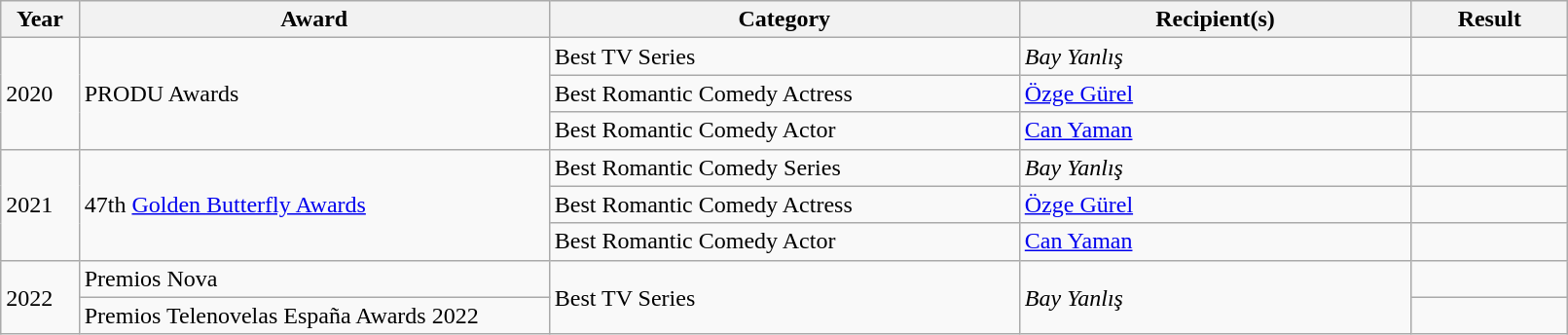<table class="wikitable" style="width:85%;">
<tr>
<th width="5%">Year</th>
<th style="width:30%;">Award</th>
<th style="width:30%;">Category</th>
<th style="width:25%;">Recipient(s)</th>
<th style="width:10%;">Result</th>
</tr>
<tr>
<td rowspan="3">2020</td>
<td rowspan="3">PRODU Awards</td>
<td>Best TV Series</td>
<td><em>Bay Yanlış </em></td>
<td></td>
</tr>
<tr>
<td>Best Romantic Comedy Actress</td>
<td><a href='#'>Özge Gürel</a></td>
<td></td>
</tr>
<tr>
<td>Best Romantic Comedy Actor</td>
<td><a href='#'>Can Yaman</a></td>
<td></td>
</tr>
<tr>
<td rowspan="3">2021</td>
<td rowspan="3">47th <a href='#'>Golden Butterfly Awards</a></td>
<td>Best Romantic Comedy Series</td>
<td><em>Bay Yanlış </em></td>
<td></td>
</tr>
<tr>
<td>Best Romantic Comedy Actress</td>
<td><a href='#'>Özge Gürel</a></td>
<td></td>
</tr>
<tr>
<td>Best Romantic Comedy Actor</td>
<td><a href='#'>Can Yaman</a></td>
<td></td>
</tr>
<tr>
<td rowspan="2">2022</td>
<td>Premios Nova</td>
<td rowspan="2">Best TV Series</td>
<td rowspan="2"><em>Bay Yanlış </em></td>
<td></td>
</tr>
<tr>
<td>Premios Telenovelas España Awards 2022</td>
<td></td>
</tr>
</table>
